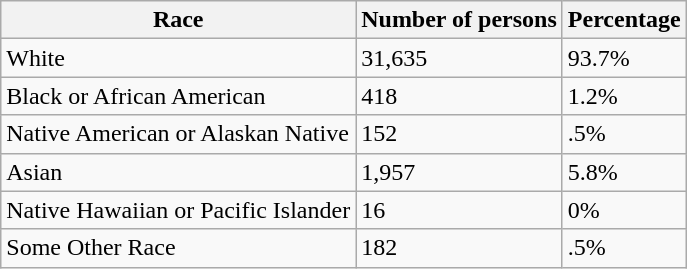<table class="wikitable">
<tr>
<th>Race</th>
<th>Number of persons</th>
<th>Percentage</th>
</tr>
<tr>
<td>White</td>
<td>31,635</td>
<td>93.7%</td>
</tr>
<tr>
<td>Black or African American</td>
<td>418</td>
<td>1.2%</td>
</tr>
<tr>
<td>Native American or Alaskan Native</td>
<td>152</td>
<td>.5%</td>
</tr>
<tr>
<td>Asian</td>
<td>1,957</td>
<td>5.8%</td>
</tr>
<tr>
<td>Native Hawaiian or Pacific Islander</td>
<td>16</td>
<td>0%</td>
</tr>
<tr>
<td>Some Other Race</td>
<td>182</td>
<td>.5%</td>
</tr>
</table>
